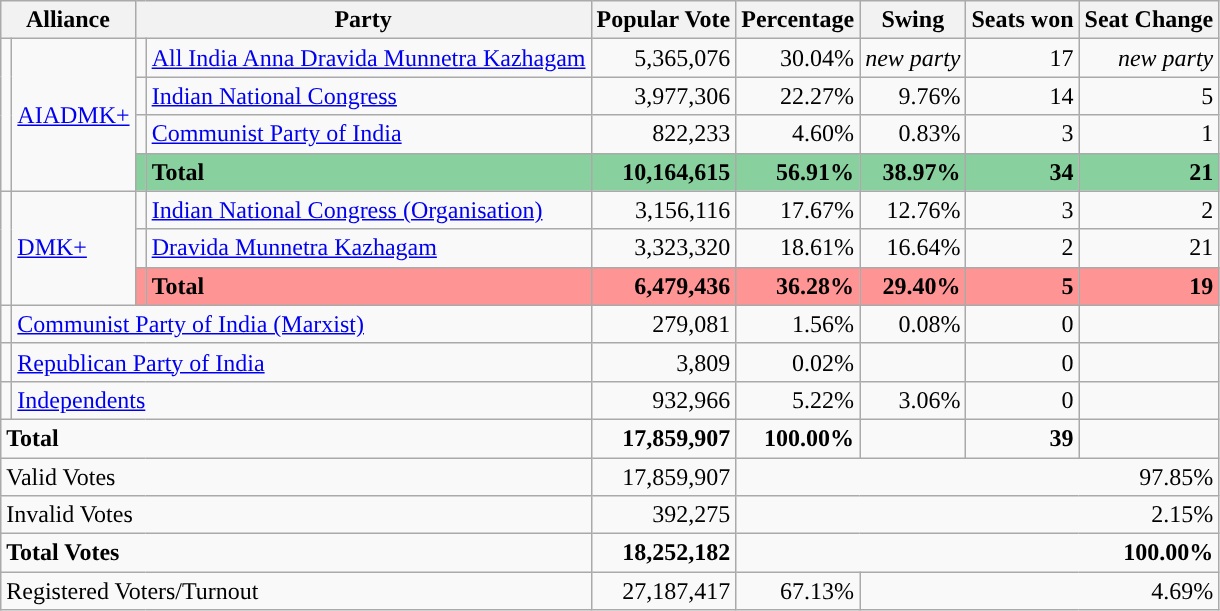<table class='wikitable'>
<tr>
<th colspan="2" align=centre>Alliance</th>
<th colspan="2" align=centre>Party</th>
<th align=centre>Popular Vote</th>
<th align=centre>Percentage</th>
<th align=centre>Swing</th>
<th align=centre>Seats won</th>
<th align=centre>Seat Change</th>
</tr>
<tr>
<td rowspan="4"></td>
<td rowspan="4"><a href='#'>AIADMK+</a></td>
<td></td>
<td><a href='#'>All India Anna Dravida Munnetra Kazhagam</a></td>
<td align=right>5,365,076</td>
<td align=right>30.04%</td>
<td align=right><em>new party</em></td>
<td align=right>17</td>
<td align=right><em>new party</em></td>
</tr>
<tr>
<td></td>
<td><a href='#'>Indian National Congress</a></td>
<td align=right>3,977,306</td>
<td align=right>22.27%</td>
<td align=right>9.76%</td>
<td align=right>14</td>
<td align=right>5</td>
</tr>
<tr>
<td></td>
<td><a href='#'>Communist Party of India</a></td>
<td align=right>822,233</td>
<td align=right>4.60%</td>
<td align=right>0.83%</td>
<td align=right>3</td>
<td align=right>1</td>
</tr>
<tr>
<td style="background:#88D19F"></td>
<td style="background:#88D19F" align=left><strong>Total</strong></td>
<td style="background:#88D19F" align=right><strong>10,164,615</strong></td>
<td style="background:#88D19F" align=right><strong>56.91%</strong></td>
<td style="background:#88D19F" align=right><strong>38.97%</strong></td>
<td style="background:#88D19F" align=right><strong>34</strong></td>
<td style="background:#88D19F" align=right><strong>21</strong></td>
</tr>
<tr>
<td rowspan="3"></td>
<td rowspan="3"><a href='#'>DMK+</a></td>
<td></td>
<td><a href='#'>Indian National Congress (Organisation)</a></td>
<td align=right>3,156,116</td>
<td align=right>17.67%</td>
<td align=right>12.76%</td>
<td align=right>3</td>
<td align=right>2</td>
</tr>
<tr>
<td></td>
<td><a href='#'>Dravida Munnetra Kazhagam</a></td>
<td align=right>3,323,320</td>
<td align=right>18.61%</td>
<td align=right>16.64%</td>
<td align=right>2</td>
<td align=right>21</td>
</tr>
<tr>
<td style="background:#FF9494"></td>
<td style="background:#FF9494" align=left><strong>Total</strong></td>
<td style="background:#FF9494" align=right><strong>6,479,436</strong></td>
<td style="background:#FF9494" align=right><strong>36.28%</strong></td>
<td style="background:#FF9494" align=right><strong>29.40%</strong></td>
<td style="background:#FF9494" align=right><strong>5</strong></td>
<td style="background:#FF9494" align=right><strong>19</strong></td>
</tr>
<tr>
<td></td>
<td colspan="3" align=left><a href='#'>Communist Party of India (Marxist)</a></td>
<td align=right>279,081</td>
<td align=right>1.56%</td>
<td align=right>0.08%</td>
<td align=right>0</td>
<td align=right></td>
</tr>
<tr>
<td></td>
<td colspan="3" align=left><a href='#'>Republican Party of India</a></td>
<td align=right>3,809</td>
<td align=right>0.02%</td>
<td align=right></td>
<td align=right>0</td>
<td align=right></td>
</tr>
<tr>
<td></td>
<td colspan="3" align=left><a href='#'>Independents</a></td>
<td align=right>932,966</td>
<td align=right>5.22%</td>
<td align=right>3.06%</td>
<td align=right>0</td>
<td align=right></td>
</tr>
<tr>
<td colspan="4" align=left><strong>Total</strong></td>
<td align=right><strong>17,859,907</strong></td>
<td align=right><strong>100.00%</strong></td>
<td align=right></td>
<td align=right><strong>39</strong></td>
<td align=right></td>
</tr>
<tr>
<td colspan="4" align=left>Valid Votes</td>
<td align=right>17,859,907</td>
<td colspan="4" align=right>97.85%</td>
</tr>
<tr>
<td colspan="4" align=left>Invalid Votes</td>
<td align=right>392,275</td>
<td colspan="4" align=right>2.15%</td>
</tr>
<tr>
<td colspan="4" align=left><strong>Total Votes</strong></td>
<td align=right><strong>18,252,182</strong></td>
<td colspan="4" align=right><strong>100.00%</strong></td>
</tr>
<tr>
<td colspan="4" align=left>Registered Voters/Turnout</td>
<td align=right>27,187,417</td>
<td align=right>67.13%</td>
<td colspan="3" align=right>4.69%</td>
</tr>
</table>
